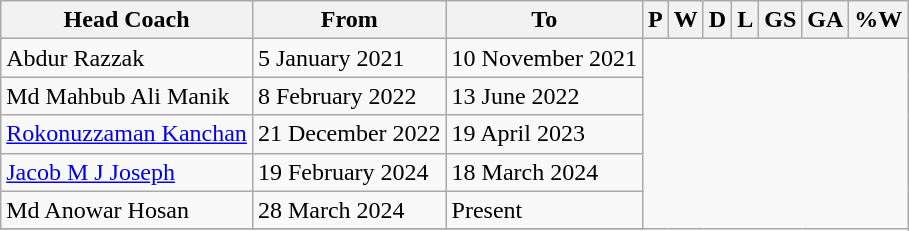<table class="wikitable sortable" style="text-align: center">
<tr>
<th>Head Coach</th>
<th class="unsortable">From</th>
<th class="unsortable">To</th>
<th abbr="3">P</th>
<th abbr="1">W</th>
<th abbr="1">D</th>
<th abbr="1">L</th>
<th abbr="4">GS</th>
<th abbr="6">GA</th>
<th abbr="50">%W</th>
</tr>
<tr>
<td align="left"> Abdur Razzak</td>
<td align="left">5 January  2021</td>
<td align="left">10 November 2021<br></td>
</tr>
<tr>
<td align="left"> Md Mahbub Ali Manik</td>
<td align="left">8 February 2022</td>
<td align="left">13 June 2022<br></td>
</tr>
<tr>
<td align="left"> <a href='#'>Rokonuzzaman Kanchan</a></td>
<td align="left">21 December 2022</td>
<td align="left">19 April 2023<br></td>
</tr>
<tr>
<td align="left"> <a href='#'>Jacob M J Joseph</a></td>
<td align="left">19 February 2024</td>
<td align="left">18 March 2024<br></td>
</tr>
<tr>
<td align="left"> Md Anowar Hosan</td>
<td align="left">28 March 2024</td>
<td align="left">Present<br></td>
</tr>
<tr>
</tr>
</table>
